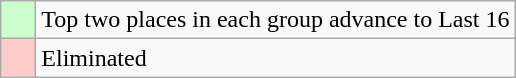<table class="wikitable">
<tr>
<td style="background:#cfc;">    </td>
<td>Top two places in each group advance to Last 16</td>
</tr>
<tr>
<td style="background:#fcc;">    </td>
<td>Eliminated</td>
</tr>
</table>
